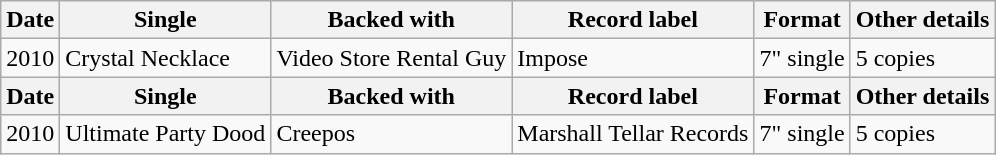<table class="wikitable">
<tr>
<th>Date</th>
<th>Single</th>
<th>Backed with</th>
<th>Record label</th>
<th>Format</th>
<th>Other details</th>
</tr>
<tr>
<td>2010</td>
<td>Crystal Necklace</td>
<td>Video Store Rental Guy</td>
<td>Impose</td>
<td style="text-align:center;">7" single</td>
<td>5 copies</td>
</tr>
<tr>
<th>Date</th>
<th>Single</th>
<th>Backed with</th>
<th>Record label</th>
<th>Format</th>
<th>Other details</th>
</tr>
<tr>
<td>2010</td>
<td>Ultimate Party Dood</td>
<td>Creepos</td>
<td>Marshall Tellar Records</td>
<td style="text-align:center;">7" single</td>
<td>5 copies</td>
</tr>
</table>
